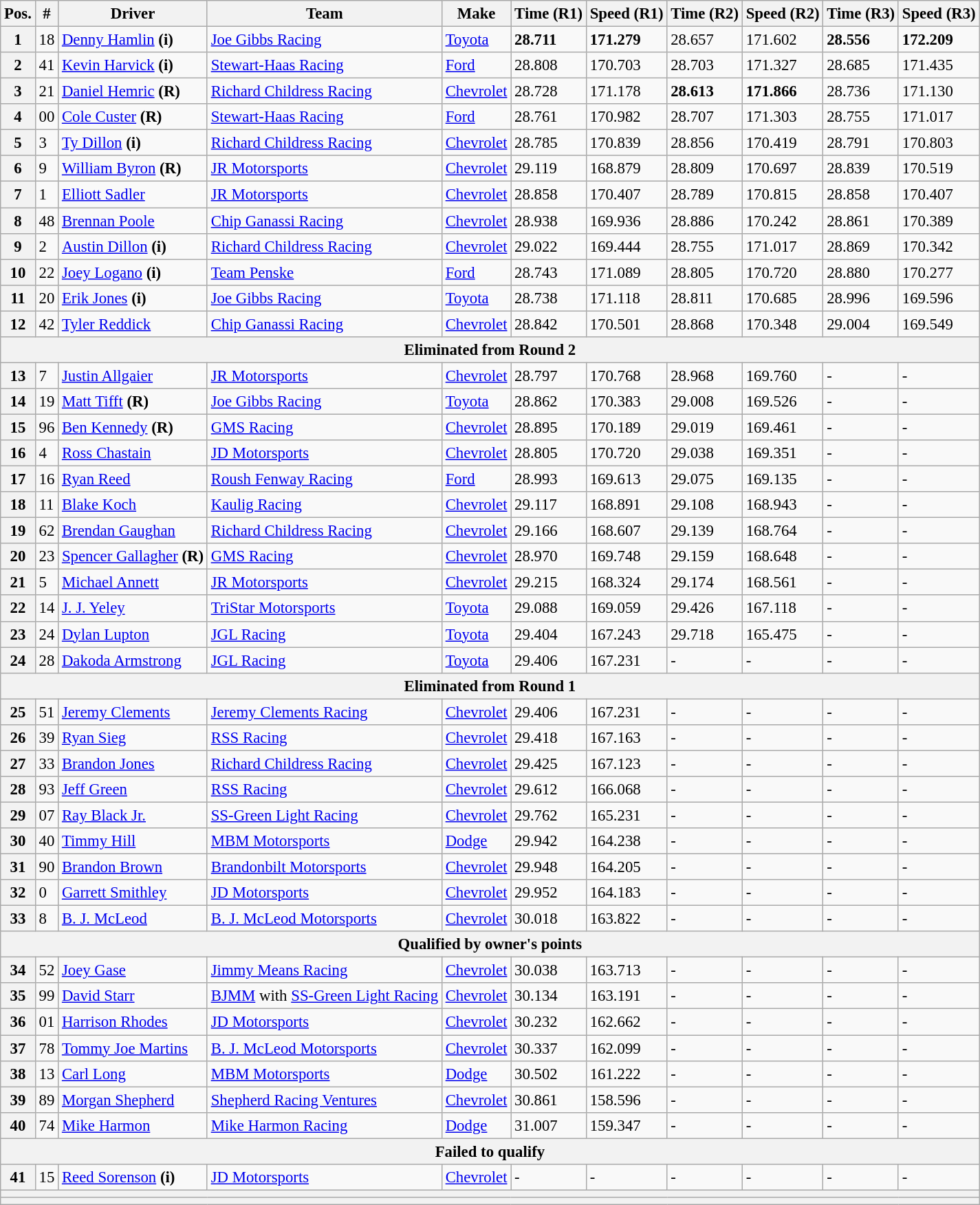<table class="wikitable" style="font-size:95%">
<tr>
<th>Pos.</th>
<th>#</th>
<th>Driver</th>
<th>Team</th>
<th>Make</th>
<th>Time (R1)</th>
<th>Speed (R1)</th>
<th>Time (R2)</th>
<th>Speed (R2)</th>
<th>Time (R3)</th>
<th>Speed (R3)</th>
</tr>
<tr>
<th>1</th>
<td>18</td>
<td><a href='#'>Denny Hamlin</a> <strong>(i)</strong></td>
<td><a href='#'>Joe Gibbs Racing</a></td>
<td><a href='#'>Toyota</a></td>
<td><strong>28.711</strong></td>
<td><strong>171.279</strong></td>
<td>28.657</td>
<td>171.602</td>
<td><strong>28.556</strong></td>
<td><strong>172.209</strong></td>
</tr>
<tr>
<th>2</th>
<td>41</td>
<td><a href='#'>Kevin Harvick</a> <strong>(i)</strong></td>
<td><a href='#'>Stewart-Haas Racing</a></td>
<td><a href='#'>Ford</a></td>
<td>28.808</td>
<td>170.703</td>
<td>28.703</td>
<td>171.327</td>
<td>28.685</td>
<td>171.435</td>
</tr>
<tr>
<th>3</th>
<td>21</td>
<td><a href='#'>Daniel Hemric</a> <strong>(R)</strong></td>
<td><a href='#'>Richard Childress Racing</a></td>
<td><a href='#'>Chevrolet</a></td>
<td>28.728</td>
<td>171.178</td>
<td><strong>28.613</strong></td>
<td><strong>171.866</strong></td>
<td>28.736</td>
<td>171.130</td>
</tr>
<tr>
<th>4</th>
<td>00</td>
<td><a href='#'>Cole Custer</a> <strong>(R)</strong></td>
<td><a href='#'>Stewart-Haas Racing</a></td>
<td><a href='#'>Ford</a></td>
<td>28.761</td>
<td>170.982</td>
<td>28.707</td>
<td>171.303</td>
<td>28.755</td>
<td>171.017</td>
</tr>
<tr>
<th>5</th>
<td>3</td>
<td><a href='#'>Ty Dillon</a> <strong>(i)</strong></td>
<td><a href='#'>Richard Childress Racing</a></td>
<td><a href='#'>Chevrolet</a></td>
<td>28.785</td>
<td>170.839</td>
<td>28.856</td>
<td>170.419</td>
<td>28.791</td>
<td>170.803</td>
</tr>
<tr>
<th>6</th>
<td>9</td>
<td><a href='#'>William Byron</a> <strong>(R)</strong></td>
<td><a href='#'>JR Motorsports</a></td>
<td><a href='#'>Chevrolet</a></td>
<td>29.119</td>
<td>168.879</td>
<td>28.809</td>
<td>170.697</td>
<td>28.839</td>
<td>170.519</td>
</tr>
<tr>
<th>7</th>
<td>1</td>
<td><a href='#'>Elliott Sadler</a></td>
<td><a href='#'>JR Motorsports</a></td>
<td><a href='#'>Chevrolet</a></td>
<td>28.858</td>
<td>170.407</td>
<td>28.789</td>
<td>170.815</td>
<td>28.858</td>
<td>170.407</td>
</tr>
<tr>
<th>8</th>
<td>48</td>
<td><a href='#'>Brennan Poole</a></td>
<td><a href='#'>Chip Ganassi Racing</a></td>
<td><a href='#'>Chevrolet</a></td>
<td>28.938</td>
<td>169.936</td>
<td>28.886</td>
<td>170.242</td>
<td>28.861</td>
<td>170.389</td>
</tr>
<tr>
<th>9</th>
<td>2</td>
<td><a href='#'>Austin Dillon</a> <strong>(i)</strong></td>
<td><a href='#'>Richard Childress Racing</a></td>
<td><a href='#'>Chevrolet</a></td>
<td>29.022</td>
<td>169.444</td>
<td>28.755</td>
<td>171.017</td>
<td>28.869</td>
<td>170.342</td>
</tr>
<tr>
<th>10</th>
<td>22</td>
<td><a href='#'>Joey Logano</a> <strong>(i)</strong></td>
<td><a href='#'>Team Penske</a></td>
<td><a href='#'>Ford</a></td>
<td>28.743</td>
<td>171.089</td>
<td>28.805</td>
<td>170.720</td>
<td>28.880</td>
<td>170.277</td>
</tr>
<tr>
<th>11</th>
<td>20</td>
<td><a href='#'>Erik Jones</a> <strong>(i)</strong></td>
<td><a href='#'>Joe Gibbs Racing</a></td>
<td><a href='#'>Toyota</a></td>
<td>28.738</td>
<td>171.118</td>
<td>28.811</td>
<td>170.685</td>
<td>28.996</td>
<td>169.596</td>
</tr>
<tr>
<th>12</th>
<td>42</td>
<td><a href='#'>Tyler Reddick</a></td>
<td><a href='#'>Chip Ganassi Racing</a></td>
<td><a href='#'>Chevrolet</a></td>
<td>28.842</td>
<td>170.501</td>
<td>28.868</td>
<td>170.348</td>
<td>29.004</td>
<td>169.549</td>
</tr>
<tr>
<th colspan="11">Eliminated from Round 2</th>
</tr>
<tr>
<th>13</th>
<td>7</td>
<td><a href='#'>Justin Allgaier</a></td>
<td><a href='#'>JR Motorsports</a></td>
<td><a href='#'>Chevrolet</a></td>
<td>28.797</td>
<td>170.768</td>
<td>28.968</td>
<td>169.760</td>
<td>-</td>
<td>-</td>
</tr>
<tr>
<th>14</th>
<td>19</td>
<td><a href='#'>Matt Tifft</a> <strong>(R)</strong></td>
<td><a href='#'>Joe Gibbs Racing</a></td>
<td><a href='#'>Toyota</a></td>
<td>28.862</td>
<td>170.383</td>
<td>29.008</td>
<td>169.526</td>
<td>-</td>
<td>-</td>
</tr>
<tr>
<th>15</th>
<td>96</td>
<td><a href='#'>Ben Kennedy</a> <strong>(R)</strong></td>
<td><a href='#'>GMS Racing</a></td>
<td><a href='#'>Chevrolet</a></td>
<td>28.895</td>
<td>170.189</td>
<td>29.019</td>
<td>169.461</td>
<td>-</td>
<td>-</td>
</tr>
<tr>
<th>16</th>
<td>4</td>
<td><a href='#'>Ross Chastain</a></td>
<td><a href='#'>JD Motorsports</a></td>
<td><a href='#'>Chevrolet</a></td>
<td>28.805</td>
<td>170.720</td>
<td>29.038</td>
<td>169.351</td>
<td>-</td>
<td>-</td>
</tr>
<tr>
<th>17</th>
<td>16</td>
<td><a href='#'>Ryan Reed</a></td>
<td><a href='#'>Roush Fenway Racing</a></td>
<td><a href='#'>Ford</a></td>
<td>28.993</td>
<td>169.613</td>
<td>29.075</td>
<td>169.135</td>
<td>-</td>
<td>-</td>
</tr>
<tr>
<th>18</th>
<td>11</td>
<td><a href='#'>Blake Koch</a></td>
<td><a href='#'>Kaulig Racing</a></td>
<td><a href='#'>Chevrolet</a></td>
<td>29.117</td>
<td>168.891</td>
<td>29.108</td>
<td>168.943</td>
<td>-</td>
<td>-</td>
</tr>
<tr>
<th>19</th>
<td>62</td>
<td><a href='#'>Brendan Gaughan</a></td>
<td><a href='#'>Richard Childress Racing</a></td>
<td><a href='#'>Chevrolet</a></td>
<td>29.166</td>
<td>168.607</td>
<td>29.139</td>
<td>168.764</td>
<td>-</td>
<td>-</td>
</tr>
<tr>
<th>20</th>
<td>23</td>
<td><a href='#'>Spencer Gallagher</a> <strong>(R)</strong></td>
<td><a href='#'>GMS Racing</a></td>
<td><a href='#'>Chevrolet</a></td>
<td>28.970</td>
<td>169.748</td>
<td>29.159</td>
<td>168.648</td>
<td>-</td>
<td>-</td>
</tr>
<tr>
<th>21</th>
<td>5</td>
<td><a href='#'>Michael Annett</a></td>
<td><a href='#'>JR Motorsports</a></td>
<td><a href='#'>Chevrolet</a></td>
<td>29.215</td>
<td>168.324</td>
<td>29.174</td>
<td>168.561</td>
<td>-</td>
<td>-</td>
</tr>
<tr>
<th>22</th>
<td>14</td>
<td><a href='#'>J. J. Yeley</a></td>
<td><a href='#'>TriStar Motorsports</a></td>
<td><a href='#'>Toyota</a></td>
<td>29.088</td>
<td>169.059</td>
<td>29.426</td>
<td>167.118</td>
<td>-</td>
<td>-</td>
</tr>
<tr>
<th>23</th>
<td>24</td>
<td><a href='#'>Dylan Lupton</a></td>
<td><a href='#'>JGL Racing</a></td>
<td><a href='#'>Toyota</a></td>
<td>29.404</td>
<td>167.243</td>
<td>29.718</td>
<td>165.475</td>
<td>-</td>
<td>-</td>
</tr>
<tr>
<th>24</th>
<td>28</td>
<td><a href='#'>Dakoda Armstrong</a></td>
<td><a href='#'>JGL Racing</a></td>
<td><a href='#'>Toyota</a></td>
<td>29.406</td>
<td>167.231</td>
<td>-</td>
<td>-</td>
<td>-</td>
<td>-</td>
</tr>
<tr>
<th colspan="11">Eliminated from Round 1</th>
</tr>
<tr>
<th>25</th>
<td>51</td>
<td><a href='#'>Jeremy Clements</a></td>
<td><a href='#'>Jeremy Clements Racing</a></td>
<td><a href='#'>Chevrolet</a></td>
<td>29.406</td>
<td>167.231</td>
<td>-</td>
<td>-</td>
<td>-</td>
<td>-</td>
</tr>
<tr>
<th>26</th>
<td>39</td>
<td><a href='#'>Ryan Sieg</a></td>
<td><a href='#'>RSS Racing</a></td>
<td><a href='#'>Chevrolet</a></td>
<td>29.418</td>
<td>167.163</td>
<td>-</td>
<td>-</td>
<td>-</td>
<td>-</td>
</tr>
<tr>
<th>27</th>
<td>33</td>
<td><a href='#'>Brandon Jones</a></td>
<td><a href='#'>Richard Childress Racing</a></td>
<td><a href='#'>Chevrolet</a></td>
<td>29.425</td>
<td>167.123</td>
<td>-</td>
<td>-</td>
<td>-</td>
<td>-</td>
</tr>
<tr>
<th>28</th>
<td>93</td>
<td><a href='#'>Jeff Green</a></td>
<td><a href='#'>RSS Racing</a></td>
<td><a href='#'>Chevrolet</a></td>
<td>29.612</td>
<td>166.068</td>
<td>-</td>
<td>-</td>
<td>-</td>
<td>-</td>
</tr>
<tr>
<th>29</th>
<td>07</td>
<td><a href='#'>Ray Black Jr.</a></td>
<td><a href='#'>SS-Green Light Racing</a></td>
<td><a href='#'>Chevrolet</a></td>
<td>29.762</td>
<td>165.231</td>
<td>-</td>
<td>-</td>
<td>-</td>
<td>-</td>
</tr>
<tr>
<th>30</th>
<td>40</td>
<td><a href='#'>Timmy Hill</a></td>
<td><a href='#'>MBM Motorsports</a></td>
<td><a href='#'>Dodge</a></td>
<td>29.942</td>
<td>164.238</td>
<td>-</td>
<td>-</td>
<td>-</td>
<td>-</td>
</tr>
<tr>
<th>31</th>
<td>90</td>
<td><a href='#'>Brandon Brown</a></td>
<td><a href='#'>Brandonbilt Motorsports</a></td>
<td><a href='#'>Chevrolet</a></td>
<td>29.948</td>
<td>164.205</td>
<td>-</td>
<td>-</td>
<td>-</td>
<td>-</td>
</tr>
<tr>
<th>32</th>
<td>0</td>
<td><a href='#'>Garrett Smithley</a></td>
<td><a href='#'>JD Motorsports</a></td>
<td><a href='#'>Chevrolet</a></td>
<td>29.952</td>
<td>164.183</td>
<td>-</td>
<td>-</td>
<td>-</td>
<td>-</td>
</tr>
<tr>
<th>33</th>
<td>8</td>
<td><a href='#'>B. J. McLeod</a></td>
<td><a href='#'>B. J. McLeod Motorsports</a></td>
<td><a href='#'>Chevrolet</a></td>
<td>30.018</td>
<td>163.822</td>
<td>-</td>
<td>-</td>
<td>-</td>
<td>-</td>
</tr>
<tr>
<th colspan="11">Qualified by owner's points</th>
</tr>
<tr>
<th>34</th>
<td>52</td>
<td><a href='#'>Joey Gase</a></td>
<td><a href='#'>Jimmy Means Racing</a></td>
<td><a href='#'>Chevrolet</a></td>
<td>30.038</td>
<td>163.713</td>
<td>-</td>
<td>-</td>
<td>-</td>
<td>-</td>
</tr>
<tr>
<th>35</th>
<td>99</td>
<td><a href='#'>David Starr</a></td>
<td><a href='#'>BJMM</a> with <a href='#'>SS-Green Light Racing</a></td>
<td><a href='#'>Chevrolet</a></td>
<td>30.134</td>
<td>163.191</td>
<td>-</td>
<td>-</td>
<td>-</td>
<td>-</td>
</tr>
<tr>
<th>36</th>
<td>01</td>
<td><a href='#'>Harrison Rhodes</a></td>
<td><a href='#'>JD Motorsports</a></td>
<td><a href='#'>Chevrolet</a></td>
<td>30.232</td>
<td>162.662</td>
<td>-</td>
<td>-</td>
<td>-</td>
<td>-</td>
</tr>
<tr>
<th>37</th>
<td>78</td>
<td><a href='#'>Tommy Joe Martins</a></td>
<td><a href='#'>B. J. McLeod Motorsports</a></td>
<td><a href='#'>Chevrolet</a></td>
<td>30.337</td>
<td>162.099</td>
<td>-</td>
<td>-</td>
<td>-</td>
<td>-</td>
</tr>
<tr>
<th>38</th>
<td>13</td>
<td><a href='#'>Carl Long</a></td>
<td><a href='#'>MBM Motorsports</a></td>
<td><a href='#'>Dodge</a></td>
<td>30.502</td>
<td>161.222</td>
<td>-</td>
<td>-</td>
<td>-</td>
<td>-</td>
</tr>
<tr>
<th>39</th>
<td>89</td>
<td><a href='#'>Morgan Shepherd</a></td>
<td><a href='#'>Shepherd Racing Ventures</a></td>
<td><a href='#'>Chevrolet</a></td>
<td>30.861</td>
<td>158.596</td>
<td>-</td>
<td>-</td>
<td>-</td>
<td>-</td>
</tr>
<tr>
<th>40</th>
<td>74</td>
<td><a href='#'>Mike Harmon</a></td>
<td><a href='#'>Mike Harmon Racing</a></td>
<td><a href='#'>Dodge</a></td>
<td>31.007</td>
<td>159.347</td>
<td>-</td>
<td>-</td>
<td>-</td>
<td>-</td>
</tr>
<tr>
<th colspan="11">Failed to qualify</th>
</tr>
<tr>
<th>41</th>
<td>15</td>
<td><a href='#'>Reed Sorenson</a> <strong>(i)</strong></td>
<td><a href='#'>JD Motorsports</a></td>
<td><a href='#'>Chevrolet</a></td>
<td>-</td>
<td>-</td>
<td>-</td>
<td>-</td>
<td>-</td>
<td>-</td>
</tr>
<tr>
<th colspan="11"></th>
</tr>
<tr>
<th colspan="11"></th>
</tr>
</table>
